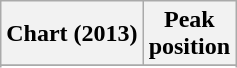<table class="wikitable sortable plainrowheaders" style="text-align:center">
<tr>
<th style="text-align:center;">Chart (2013)</th>
<th style="text-align:center;">Peak<br>position</th>
</tr>
<tr>
</tr>
<tr>
</tr>
</table>
